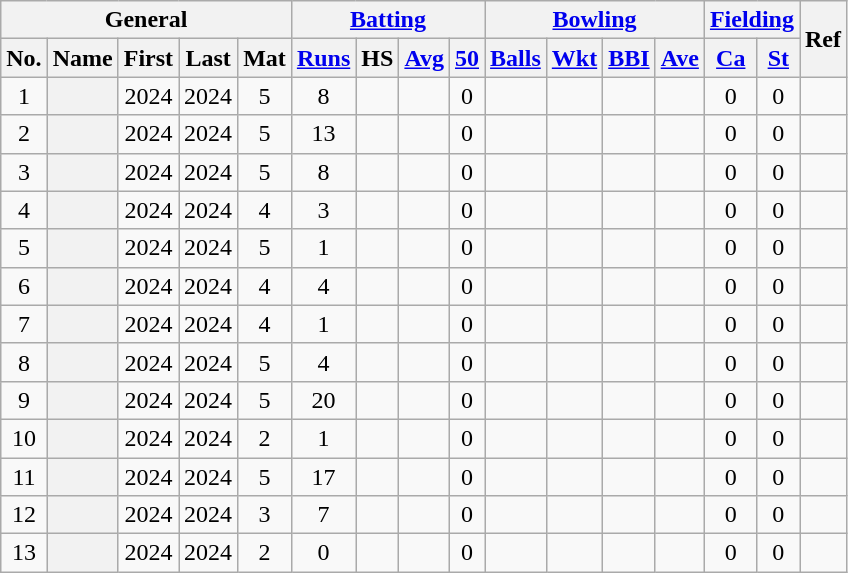<table class="wikitable plainrowheaders sortable" style="text-align:center; font-size:100%">
<tr class="unsortable">
<th scope="col" colspan=5 class="unsortable">General</th>
<th scope="col" colspan=4 class="unsortable"><a href='#'>Batting</a></th>
<th scope="col" colspan=4 class="unsortable"><a href='#'>Bowling</a></th>
<th scope="col" colspan=2 class="unsortable"><a href='#'>Fielding</a></th>
<th scope="col" rowspan=2 class="unsortable">Ref</th>
</tr>
<tr align="center">
<th scope="col">No.</th>
<th scope="col">Name</th>
<th scope="col">First</th>
<th scope="col">Last</th>
<th scope="col">Mat</th>
<th scope="col"><a href='#'>Runs</a></th>
<th scope="col">HS</th>
<th scope="col"><a href='#'>Avg</a></th>
<th scope="col"><a href='#'>50</a></th>
<th scope="col"><a href='#'>Balls</a></th>
<th scope="col"><a href='#'>Wkt</a></th>
<th scope="col"><a href='#'>BBI</a></th>
<th scope="col"><a href='#'>Ave</a></th>
<th scope="col"><a href='#'>Ca</a></th>
<th scope="col"><a href='#'>St</a></th>
</tr>
<tr align="center">
<td>1</td>
<th scope="row"></th>
<td>2024</td>
<td>2024</td>
<td>5</td>
<td>8</td>
<td></td>
<td></td>
<td>0</td>
<td></td>
<td></td>
<td></td>
<td></td>
<td>0</td>
<td>0</td>
<td></td>
</tr>
<tr align="center">
<td>2</td>
<th scope="row"></th>
<td>2024</td>
<td>2024</td>
<td>5</td>
<td>13</td>
<td></td>
<td></td>
<td>0</td>
<td></td>
<td></td>
<td></td>
<td></td>
<td>0</td>
<td>0</td>
<td></td>
</tr>
<tr align="center">
<td>3</td>
<th scope="row"></th>
<td>2024</td>
<td>2024</td>
<td>5</td>
<td>8</td>
<td></td>
<td></td>
<td>0</td>
<td></td>
<td></td>
<td></td>
<td></td>
<td>0</td>
<td>0</td>
<td></td>
</tr>
<tr align="center">
<td>4</td>
<th scope="row"></th>
<td>2024</td>
<td>2024</td>
<td>4</td>
<td>3</td>
<td></td>
<td></td>
<td>0</td>
<td></td>
<td></td>
<td></td>
<td></td>
<td>0</td>
<td>0</td>
<td></td>
</tr>
<tr align="center">
<td>5</td>
<th scope="row"></th>
<td>2024</td>
<td>2024</td>
<td>5</td>
<td>1</td>
<td></td>
<td></td>
<td>0</td>
<td></td>
<td></td>
<td></td>
<td></td>
<td>0</td>
<td>0</td>
<td></td>
</tr>
<tr align="center">
<td>6</td>
<th scope="row"></th>
<td>2024</td>
<td>2024</td>
<td>4</td>
<td>4</td>
<td></td>
<td></td>
<td>0</td>
<td></td>
<td></td>
<td></td>
<td></td>
<td>0</td>
<td>0</td>
<td></td>
</tr>
<tr align="center">
<td>7</td>
<th scope="row"></th>
<td>2024</td>
<td>2024</td>
<td>4</td>
<td>1</td>
<td></td>
<td></td>
<td>0</td>
<td></td>
<td></td>
<td></td>
<td></td>
<td>0</td>
<td>0</td>
<td></td>
</tr>
<tr align="center">
<td>8</td>
<th scope="row"></th>
<td>2024</td>
<td>2024</td>
<td>5</td>
<td>4</td>
<td></td>
<td></td>
<td>0</td>
<td></td>
<td></td>
<td></td>
<td></td>
<td>0</td>
<td>0</td>
<td></td>
</tr>
<tr align="center">
<td>9</td>
<th scope="row"></th>
<td>2024</td>
<td>2024</td>
<td>5</td>
<td>20</td>
<td></td>
<td></td>
<td>0</td>
<td></td>
<td></td>
<td></td>
<td></td>
<td>0</td>
<td>0</td>
<td></td>
</tr>
<tr align="center">
<td>10</td>
<th scope="row"></th>
<td>2024</td>
<td>2024</td>
<td>2</td>
<td>1</td>
<td></td>
<td></td>
<td>0</td>
<td></td>
<td></td>
<td></td>
<td></td>
<td>0</td>
<td>0</td>
<td></td>
</tr>
<tr align="center">
<td>11</td>
<th scope="row"></th>
<td>2024</td>
<td>2024</td>
<td>5</td>
<td>17</td>
<td></td>
<td></td>
<td>0</td>
<td></td>
<td></td>
<td></td>
<td></td>
<td>0</td>
<td>0</td>
<td></td>
</tr>
<tr align="center">
<td>12</td>
<th scope="row"></th>
<td>2024</td>
<td>2024</td>
<td>3</td>
<td>7</td>
<td></td>
<td></td>
<td>0</td>
<td></td>
<td></td>
<td></td>
<td></td>
<td>0</td>
<td>0</td>
<td></td>
</tr>
<tr align="center">
<td>13</td>
<th scope="row"> </th>
<td>2024</td>
<td>2024</td>
<td>2</td>
<td>0</td>
<td></td>
<td></td>
<td>0</td>
<td></td>
<td></td>
<td></td>
<td></td>
<td>0</td>
<td>0</td>
<td></td>
</tr>
</table>
